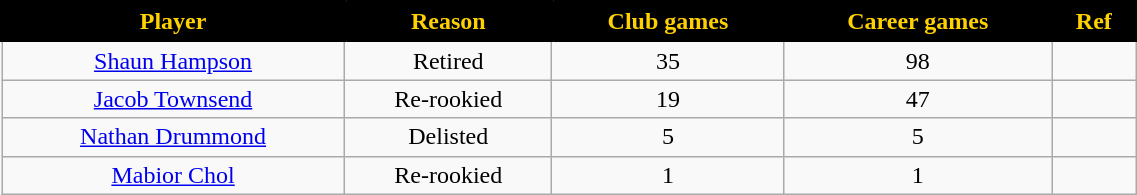<table class="wikitable" style="text-align:center; font-size:100%; width:60%;">
<tr>
<th style="background:black; color:#FED102; border: solid black 2px;">Player</th>
<th style="background:black; color:#FED102; border: solid black 2px;">Reason</th>
<th style="background:black; color:#FED102; border: solid black 2px;">Club games</th>
<th style="background:black; color:#FED102; border: solid black 2px;">Career games</th>
<th style="background:black; color:#FED102; border: solid black 2px;">Ref</th>
</tr>
<tr>
<td><a href='#'>Shaun Hampson</a></td>
<td>Retired</td>
<td>35</td>
<td>98</td>
<td></td>
</tr>
<tr>
<td><a href='#'>Jacob Townsend</a></td>
<td>Re-rookied</td>
<td>19</td>
<td>47</td>
<td></td>
</tr>
<tr>
<td><a href='#'>Nathan Drummond</a></td>
<td>Delisted</td>
<td>5</td>
<td>5</td>
<td></td>
</tr>
<tr>
<td><a href='#'>Mabior Chol</a></td>
<td>Re-rookied</td>
<td>1</td>
<td>1</td>
<td></td>
</tr>
</table>
